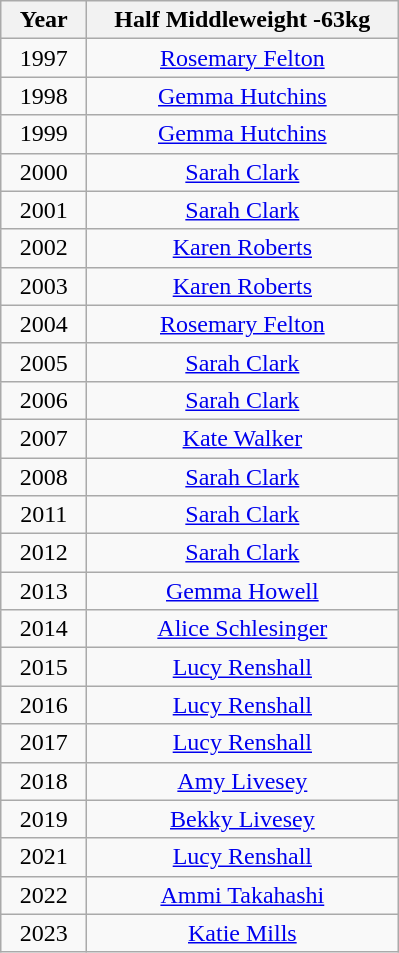<table class="wikitable" style="text-align:center">
<tr>
<th width=50>Year</th>
<th width=200>Half Middleweight -63kg</th>
</tr>
<tr>
<td>1997</td>
<td><a href='#'>Rosemary Felton</a></td>
</tr>
<tr>
<td>1998</td>
<td><a href='#'>Gemma Hutchins</a></td>
</tr>
<tr>
<td>1999</td>
<td><a href='#'>Gemma Hutchins</a></td>
</tr>
<tr>
<td>2000</td>
<td><a href='#'>Sarah Clark</a></td>
</tr>
<tr>
<td>2001</td>
<td><a href='#'>Sarah Clark</a></td>
</tr>
<tr>
<td>2002</td>
<td><a href='#'>Karen Roberts</a></td>
</tr>
<tr>
<td>2003</td>
<td><a href='#'>Karen Roberts</a></td>
</tr>
<tr>
<td>2004</td>
<td><a href='#'>Rosemary Felton</a></td>
</tr>
<tr>
<td>2005</td>
<td><a href='#'>Sarah Clark</a></td>
</tr>
<tr>
<td>2006</td>
<td><a href='#'>Sarah Clark</a></td>
</tr>
<tr>
<td>2007</td>
<td><a href='#'>Kate Walker</a></td>
</tr>
<tr>
<td>2008</td>
<td><a href='#'>Sarah Clark</a></td>
</tr>
<tr>
<td>2011</td>
<td><a href='#'>Sarah Clark</a></td>
</tr>
<tr>
<td>2012</td>
<td><a href='#'>Sarah Clark</a></td>
</tr>
<tr>
<td>2013</td>
<td><a href='#'>Gemma Howell</a></td>
</tr>
<tr>
<td>2014</td>
<td><a href='#'>Alice Schlesinger</a></td>
</tr>
<tr>
<td>2015</td>
<td><a href='#'>Lucy Renshall</a></td>
</tr>
<tr>
<td>2016</td>
<td><a href='#'>Lucy Renshall</a></td>
</tr>
<tr>
<td>2017</td>
<td><a href='#'>Lucy Renshall</a></td>
</tr>
<tr>
<td>2018</td>
<td><a href='#'>Amy Livesey</a></td>
</tr>
<tr>
<td>2019</td>
<td><a href='#'>Bekky Livesey</a></td>
</tr>
<tr>
<td>2021</td>
<td><a href='#'>Lucy Renshall</a></td>
</tr>
<tr>
<td>2022</td>
<td><a href='#'>Ammi Takahashi</a></td>
</tr>
<tr>
<td>2023</td>
<td><a href='#'>Katie Mills</a></td>
</tr>
</table>
